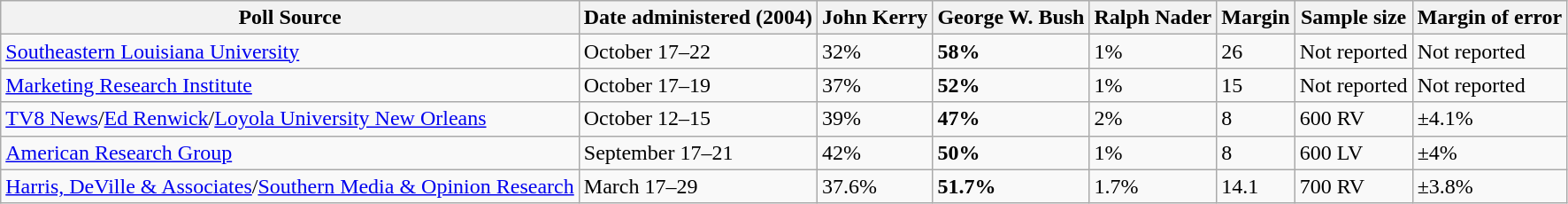<table class="wikitable">
<tr>
<th>Poll Source</th>
<th>Date administered (2004)</th>
<th>John Kerry</th>
<th>George W. Bush</th>
<th>Ralph Nader</th>
<th>Margin</th>
<th>Sample size</th>
<th>Margin of error</th>
</tr>
<tr>
<td><a href='#'>Southeastern Louisiana University</a></td>
<td>October 17–22</td>
<td>32%</td>
<td><strong>58%</strong></td>
<td>1%</td>
<td>26</td>
<td>Not reported</td>
<td>Not reported</td>
</tr>
<tr>
<td><a href='#'>Marketing Research Institute</a></td>
<td>October 17–19</td>
<td>37%</td>
<td><strong>52%</strong></td>
<td>1%</td>
<td>15</td>
<td>Not reported</td>
<td>Not reported</td>
</tr>
<tr>
<td><a href='#'>TV8 News</a>/<a href='#'>Ed Renwick</a>/<a href='#'>Loyola University New Orleans</a></td>
<td>October 12–15</td>
<td>39%</td>
<td><strong>47%</strong></td>
<td>2%</td>
<td>8</td>
<td>600 RV</td>
<td>±4.1%</td>
</tr>
<tr>
<td><a href='#'>American Research Group</a></td>
<td>September 17–21</td>
<td>42%</td>
<td><strong>50%</strong></td>
<td>1%</td>
<td>8</td>
<td>600 LV</td>
<td>±4%</td>
</tr>
<tr>
<td><a href='#'>Harris, DeVille & Associates</a>/<a href='#'>Southern Media & Opinion Research</a></td>
<td>March 17–29</td>
<td>37.6%</td>
<td><strong>51.7%</strong></td>
<td>1.7%</td>
<td>14.1</td>
<td>700 RV</td>
<td>±3.8%</td>
</tr>
</table>
